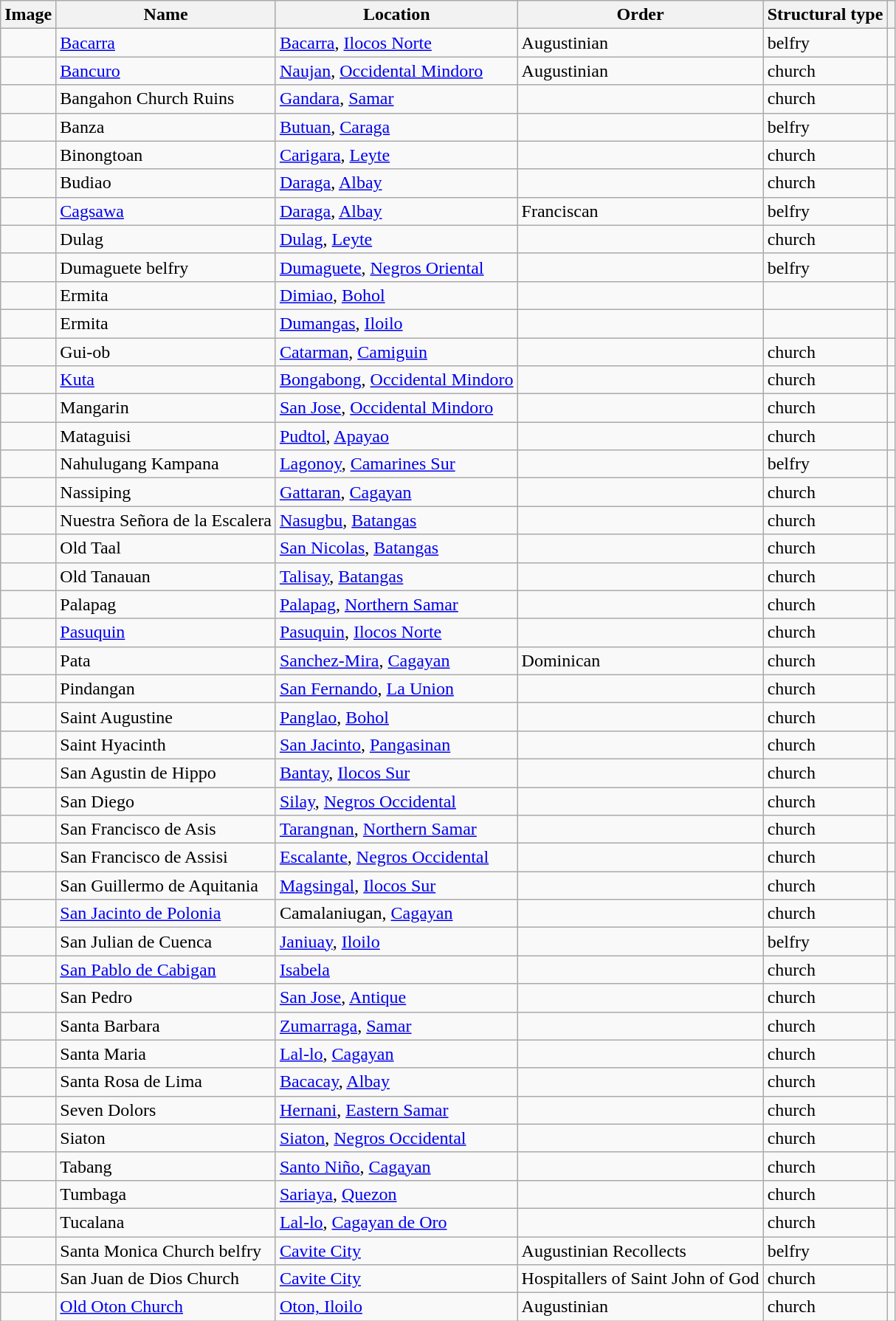<table class="wikitable">
<tr>
<th>Image</th>
<th>Name</th>
<th>Location</th>
<th>Order</th>
<th>Structural type</th>
<th></th>
</tr>
<tr>
<td></td>
<td><a href='#'>Bacarra</a></td>
<td><a href='#'>Bacarra</a>, <a href='#'>Ilocos Norte</a></td>
<td>Augustinian</td>
<td>belfry</td>
<td></td>
</tr>
<tr>
<td></td>
<td><a href='#'>Bancuro</a></td>
<td><a href='#'>Naujan</a>, <a href='#'>Occidental Mindoro</a></td>
<td>Augustinian</td>
<td>church</td>
<td></td>
</tr>
<tr>
<td></td>
<td>Bangahon Church Ruins</td>
<td><a href='#'>Gandara</a>, <a href='#'>Samar</a></td>
<td></td>
<td>church</td>
<td></td>
</tr>
<tr>
<td></td>
<td>Banza</td>
<td><a href='#'>Butuan</a>, <a href='#'>Caraga</a></td>
<td></td>
<td>belfry</td>
<td></td>
</tr>
<tr>
<td></td>
<td>Binongtoan</td>
<td><a href='#'>Carigara</a>, <a href='#'>Leyte</a></td>
<td></td>
<td>church</td>
<td></td>
</tr>
<tr>
<td></td>
<td>Budiao</td>
<td><a href='#'>Daraga</a>, <a href='#'>Albay</a></td>
<td></td>
<td>church</td>
<td></td>
</tr>
<tr>
<td></td>
<td><a href='#'>Cagsawa</a></td>
<td><a href='#'>Daraga</a>, <a href='#'>Albay</a></td>
<td>Franciscan</td>
<td>belfry</td>
<td></td>
</tr>
<tr>
<td></td>
<td>Dulag</td>
<td><a href='#'>Dulag</a>, <a href='#'>Leyte</a></td>
<td></td>
<td>church</td>
<td></td>
</tr>
<tr>
<td></td>
<td>Dumaguete belfry</td>
<td><a href='#'>Dumaguete</a>, <a href='#'>Negros Oriental</a></td>
<td></td>
<td>belfry</td>
<td></td>
</tr>
<tr>
<td></td>
<td>Ermita</td>
<td><a href='#'>Dimiao</a>, <a href='#'>Bohol</a></td>
<td></td>
<td></td>
<td></td>
</tr>
<tr>
<td></td>
<td>Ermita</td>
<td><a href='#'>Dumangas</a>, <a href='#'>Iloilo</a></td>
<td></td>
<td></td>
<td></td>
</tr>
<tr>
<td></td>
<td>Gui-ob</td>
<td><a href='#'>Catarman</a>, <a href='#'>Camiguin</a></td>
<td></td>
<td>church</td>
<td></td>
</tr>
<tr>
<td></td>
<td><a href='#'>Kuta</a></td>
<td><a href='#'>Bongabong</a>, <a href='#'>Occidental Mindoro</a></td>
<td></td>
<td>church</td>
<td></td>
</tr>
<tr>
<td></td>
<td>Mangarin</td>
<td><a href='#'>San Jose</a>, <a href='#'>Occidental Mindoro</a></td>
<td></td>
<td>church</td>
<td></td>
</tr>
<tr>
<td></td>
<td>Mataguisi</td>
<td><a href='#'>Pudtol</a>, <a href='#'>Apayao</a></td>
<td></td>
<td>church</td>
<td></td>
</tr>
<tr>
<td></td>
<td>Nahulugang Kampana</td>
<td><a href='#'>Lagonoy</a>, <a href='#'>Camarines Sur</a></td>
<td></td>
<td>belfry</td>
<td></td>
</tr>
<tr>
<td></td>
<td>Nassiping</td>
<td><a href='#'>Gattaran</a>, <a href='#'>Cagayan</a></td>
<td></td>
<td>church</td>
<td></td>
</tr>
<tr>
<td></td>
<td>Nuestra Señora de la Escalera</td>
<td><a href='#'>Nasugbu</a>, <a href='#'>Batangas</a></td>
<td></td>
<td>church</td>
<td></td>
</tr>
<tr>
<td></td>
<td>Old Taal</td>
<td><a href='#'>San Nicolas</a>, <a href='#'>Batangas</a></td>
<td></td>
<td>church</td>
<td></td>
</tr>
<tr>
<td></td>
<td>Old Tanauan</td>
<td><a href='#'>Talisay</a>, <a href='#'>Batangas</a></td>
<td></td>
<td>church</td>
<td></td>
</tr>
<tr>
<td></td>
<td>Palapag</td>
<td><a href='#'>Palapag</a>, <a href='#'>Northern Samar</a></td>
<td></td>
<td>church</td>
<td></td>
</tr>
<tr>
<td></td>
<td><a href='#'>Pasuquin</a></td>
<td><a href='#'>Pasuquin</a>, <a href='#'>Ilocos Norte</a></td>
<td></td>
<td>church</td>
<td></td>
</tr>
<tr>
<td></td>
<td>Pata</td>
<td><a href='#'>Sanchez-Mira</a>, <a href='#'>Cagayan</a></td>
<td>Dominican</td>
<td>church</td>
<td></td>
</tr>
<tr>
<td></td>
<td>Pindangan</td>
<td><a href='#'>San Fernando</a>, <a href='#'>La Union</a></td>
<td></td>
<td>church</td>
<td></td>
</tr>
<tr>
<td></td>
<td>Saint Augustine</td>
<td><a href='#'>Panglao</a>, <a href='#'>Bohol</a></td>
<td></td>
<td>church</td>
<td></td>
</tr>
<tr>
<td></td>
<td>Saint Hyacinth</td>
<td><a href='#'>San Jacinto</a>, <a href='#'>Pangasinan</a></td>
<td></td>
<td>church</td>
<td></td>
</tr>
<tr>
<td></td>
<td>San Agustin de Hippo</td>
<td><a href='#'>Bantay</a>, <a href='#'>Ilocos Sur</a></td>
<td></td>
<td>church</td>
<td></td>
</tr>
<tr>
<td></td>
<td>San Diego</td>
<td><a href='#'>Silay</a>, <a href='#'>Negros Occidental</a></td>
<td></td>
<td>church</td>
<td></td>
</tr>
<tr>
<td></td>
<td>San Francisco de Asis</td>
<td><a href='#'>Tarangnan</a>, <a href='#'>Northern Samar</a></td>
<td></td>
<td>church</td>
<td></td>
</tr>
<tr>
<td></td>
<td>San Francisco de Assisi</td>
<td><a href='#'>Escalante</a>, <a href='#'>Negros Occidental</a></td>
<td></td>
<td>church</td>
<td></td>
</tr>
<tr>
<td></td>
<td>San Guillermo de Aquitania</td>
<td><a href='#'>Magsingal</a>, <a href='#'>Ilocos Sur</a></td>
<td></td>
<td>church</td>
<td></td>
</tr>
<tr>
<td></td>
<td><a href='#'>San Jacinto de Polonia</a></td>
<td>Camalaniugan, <a href='#'>Cagayan</a></td>
<td></td>
<td>church</td>
<td></td>
</tr>
<tr>
<td></td>
<td>San Julian de Cuenca</td>
<td><a href='#'>Janiuay</a>, <a href='#'>Iloilo</a></td>
<td></td>
<td>belfry</td>
<td></td>
</tr>
<tr>
<td></td>
<td><a href='#'>San Pablo de Cabigan</a></td>
<td><a href='#'>Isabela</a></td>
<td></td>
<td>church</td>
<td></td>
</tr>
<tr>
<td></td>
<td>San Pedro</td>
<td><a href='#'>San Jose</a>, <a href='#'>Antique</a></td>
<td></td>
<td>church</td>
<td></td>
</tr>
<tr>
<td></td>
<td>Santa Barbara</td>
<td><a href='#'>Zumarraga</a>, <a href='#'>Samar</a></td>
<td></td>
<td>church</td>
<td></td>
</tr>
<tr>
<td></td>
<td>Santa Maria</td>
<td><a href='#'>Lal-lo</a>, <a href='#'>Cagayan</a></td>
<td></td>
<td>church</td>
<td></td>
</tr>
<tr>
<td></td>
<td>Santa Rosa de Lima</td>
<td><a href='#'>Bacacay</a>, <a href='#'>Albay</a></td>
<td></td>
<td>church</td>
<td></td>
</tr>
<tr>
<td></td>
<td>Seven Dolors</td>
<td><a href='#'>Hernani</a>, <a href='#'>Eastern Samar</a></td>
<td></td>
<td>church</td>
<td></td>
</tr>
<tr>
<td></td>
<td>Siaton</td>
<td><a href='#'>Siaton</a>, <a href='#'>Negros Occidental</a></td>
<td></td>
<td>church</td>
<td></td>
</tr>
<tr>
<td></td>
<td>Tabang</td>
<td><a href='#'>Santo Niño</a>, <a href='#'>Cagayan</a></td>
<td></td>
<td>church</td>
<td></td>
</tr>
<tr>
<td></td>
<td>Tumbaga</td>
<td><a href='#'>Sariaya</a>, <a href='#'>Quezon</a></td>
<td></td>
<td>church</td>
<td></td>
</tr>
<tr>
<td></td>
<td>Tucalana</td>
<td><a href='#'>Lal-lo</a>, <a href='#'>Cagayan de Oro</a></td>
<td></td>
<td>church</td>
<td></td>
</tr>
<tr>
<td></td>
<td>Santa Monica Church belfry</td>
<td><a href='#'>Cavite City</a></td>
<td>Augustinian Recollects</td>
<td>belfry</td>
<td></td>
</tr>
<tr>
<td></td>
<td>San Juan de Dios Church</td>
<td><a href='#'>Cavite City</a></td>
<td>Hospitallers of Saint John of God</td>
<td>church</td>
<td></td>
</tr>
<tr>
<td></td>
<td><a href='#'>Old Oton Church</a></td>
<td><a href='#'>Oton, Iloilo</a></td>
<td>Augustinian</td>
<td>church</td>
<td></td>
</tr>
</table>
